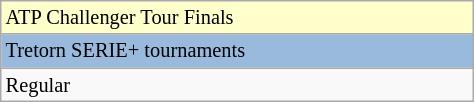<table class=wikitable style=font-size:85%; width=25%>
<tr bgcolor=ffffcc>
<td>ATP Challenger Tour Finals</td>
</tr>
<tr bgcolor=99badd>
<td>Tretorn SERIE+ tournaments</td>
</tr>
<tr>
<td>Regular</td>
</tr>
</table>
